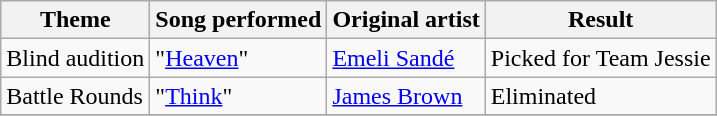<table class="wikitable">
<tr>
<th>Theme</th>
<th>Song performed</th>
<th>Original artist</th>
<th>Result</th>
</tr>
<tr>
<td>Blind audition</td>
<td>"<a href='#'>Heaven</a>"</td>
<td><a href='#'>Emeli Sandé</a></td>
<td>Picked for Team Jessie</td>
</tr>
<tr>
<td>Battle Rounds</td>
<td>"<a href='#'>Think</a>"</td>
<td><a href='#'>James Brown</a></td>
<td>Eliminated</td>
</tr>
<tr>
</tr>
</table>
